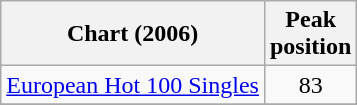<table class="wikitable sortable">
<tr>
<th>Chart (2006)</th>
<th>Peak<br>position</th>
</tr>
<tr>
<td><a href='#'>European Hot 100 Singles</a></td>
<td style="text-align:center;">83</td>
</tr>
<tr>
</tr>
<tr>
</tr>
</table>
